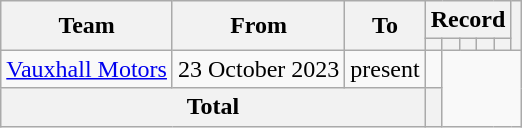<table class="wikitable" style="text-align: center">
<tr>
<th rowspan=2>Team</th>
<th rowspan=2>From</th>
<th rowspan=2>To</th>
<th colspan=5>Record</th>
<th rowspan=2></th>
</tr>
<tr>
<th></th>
<th></th>
<th></th>
<th></th>
<th></th>
</tr>
<tr>
<td align=left><a href='#'>Vauxhall Motors</a></td>
<td align=left>23 October 2023</td>
<td align=left>present<br></td>
<td></td>
</tr>
<tr>
<th colspan="3">Total<br></th>
<th></th>
</tr>
</table>
